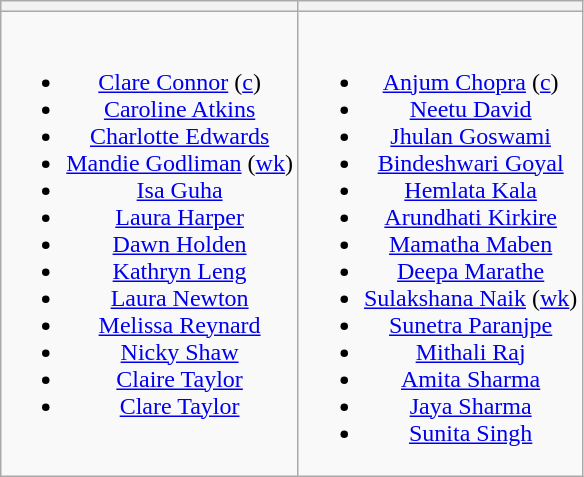<table class="wikitable" style="text-align:center">
<tr>
<th></th>
<th></th>
</tr>
<tr style="vertical-align:top">
<td><br><ul><li><a href='#'>Clare Connor</a> (<a href='#'>c</a>)</li><li><a href='#'>Caroline Atkins</a></li><li><a href='#'>Charlotte Edwards</a></li><li><a href='#'>Mandie Godliman</a> (<a href='#'>wk</a>)</li><li><a href='#'>Isa Guha</a></li><li><a href='#'>Laura Harper</a></li><li><a href='#'>Dawn Holden</a></li><li><a href='#'>Kathryn Leng</a></li><li><a href='#'>Laura Newton</a></li><li><a href='#'>Melissa Reynard</a></li><li><a href='#'>Nicky Shaw</a></li><li><a href='#'>Claire Taylor</a></li><li><a href='#'>Clare Taylor</a></li></ul></td>
<td><br><ul><li><a href='#'>Anjum Chopra</a> (<a href='#'>c</a>)</li><li><a href='#'>Neetu David</a></li><li><a href='#'>Jhulan Goswami</a></li><li><a href='#'>Bindeshwari Goyal</a></li><li><a href='#'>Hemlata Kala</a></li><li><a href='#'>Arundhati Kirkire</a></li><li><a href='#'>Mamatha Maben</a></li><li><a href='#'>Deepa Marathe</a></li><li><a href='#'>Sulakshana Naik</a> (<a href='#'>wk</a>)</li><li><a href='#'>Sunetra Paranjpe</a></li><li><a href='#'>Mithali Raj</a></li><li><a href='#'>Amita Sharma</a></li><li><a href='#'>Jaya Sharma</a></li><li><a href='#'>Sunita Singh</a></li></ul></td>
</tr>
</table>
